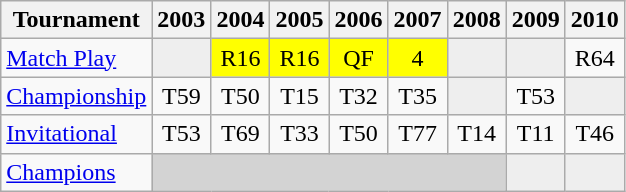<table class="wikitable" style="text-align:center;">
<tr>
<th>Tournament</th>
<th>2003</th>
<th>2004</th>
<th>2005</th>
<th>2006</th>
<th>2007</th>
<th>2008</th>
<th>2009</th>
<th>2010</th>
</tr>
<tr>
<td align="left"><a href='#'>Match Play</a></td>
<td style="background:#eeeeee;"></td>
<td style="background:yellow;">R16</td>
<td style="background:yellow;">R16</td>
<td style="background:yellow;">QF</td>
<td style="background:yellow;">4</td>
<td style="background:#eeeeee;"></td>
<td style="background:#eeeeee;"></td>
<td>R64</td>
</tr>
<tr>
<td align="left"><a href='#'>Championship</a></td>
<td>T59</td>
<td>T50</td>
<td>T15</td>
<td>T32</td>
<td>T35</td>
<td style="background:#eeeeee;"></td>
<td>T53</td>
<td style="background:#eeeeee;"></td>
</tr>
<tr>
<td align="left"><a href='#'>Invitational</a></td>
<td>T53</td>
<td>T69</td>
<td>T33</td>
<td>T50</td>
<td>T77</td>
<td>T14</td>
<td>T11</td>
<td>T46</td>
</tr>
<tr>
<td align="left"><a href='#'>Champions</a></td>
<td colspan=6 style="background:#D3D3D3;"></td>
<td style="background:#eeeeee;"></td>
<td style="background:#eeeeee;"></td>
</tr>
</table>
